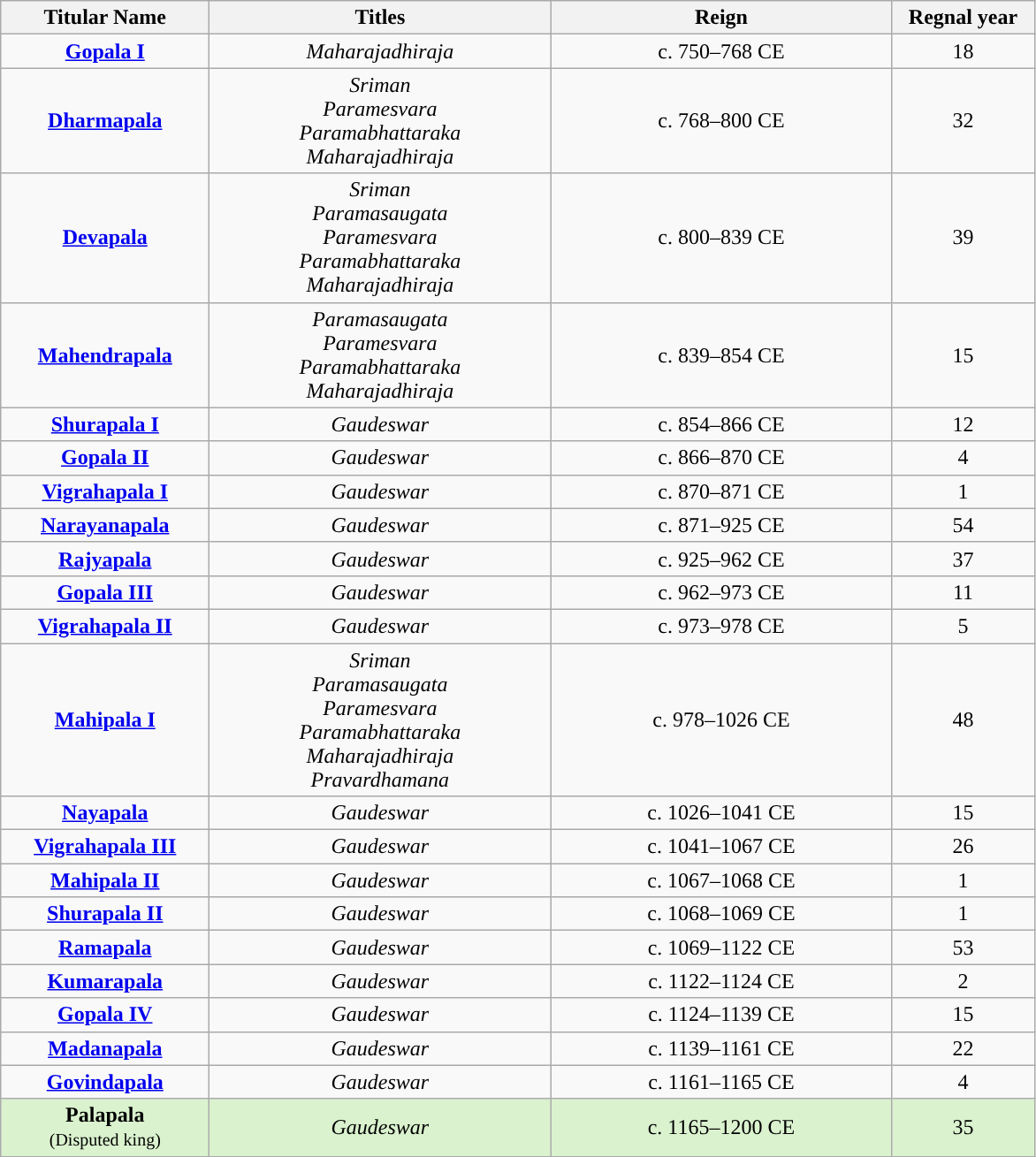<table class="wikitable sortable">
<tr>
<th width="150">Titular Name</th>
<th width="250">Titles</th>
<th width="250">Reign</th>
<th width="100">Regnal year</th>
</tr>
<tr>
<td style="text-align:center;"><strong><a href='#'>Gopala I</a></strong></td>
<td style="text-align:center;"><em>Maharajadhiraja</em></td>
<td style="text-align:center;">c. 750–768 CE</td>
<td style="text-align:center;">18</td>
</tr>
<tr>
<td style="text-align:center;"><a href='#'><strong>Dharmapala</strong></a></td>
<td style="text-align:center;"><em>Sriman</em><br><em>Paramesvara</em><br><em>Paramabhattaraka</em><br><em>Maharajadhiraja</em></td>
<td style="text-align:center;">c. 768–800 CE</td>
<td style="text-align:center;">32</td>
</tr>
<tr>
<td style="text-align:center;"><a href='#'><strong>Devapala</strong></a></td>
<td style="text-align:center;"><em>Sriman</em><br><em>Paramasaugata</em><br><em>Paramesvara</em><br><em>Paramabhattaraka</em><br><em>Maharajadhiraja</em></td>
<td style="text-align:center;">c. 800–839 CE</td>
<td style="text-align:center;">39</td>
</tr>
<tr>
<td style="text-align:center;"><strong><a href='#'>Mahendrapala</a></strong></td>
<td style="text-align:center;"><em>Paramasaugata</em><br><em>Paramesvara</em><br><em>Paramabhattaraka</em><br><em>Maharajadhiraja</em></td>
<td style="text-align:center;">c. 839–854 CE</td>
<td style="text-align:center;">15</td>
</tr>
<tr>
<td style="text-align:center;"><strong><a href='#'>Shurapala I</a></strong></td>
<td style="text-align:center;"><em>Gaudeswar</em></td>
<td style="text-align:center;">c. 854–866 CE</td>
<td style="text-align:center;">12</td>
</tr>
<tr>
<td style="text-align:center;"><strong><a href='#'>Gopala II</a></strong></td>
<td style="text-align:center;"><em>Gaudeswar</em></td>
<td style="text-align:center;">c. 866–870 CE</td>
<td style="text-align:center;">4</td>
</tr>
<tr>
<td style="text-align:center;"><strong><a href='#'>Vigrahapala I</a></strong></td>
<td style="text-align:center;"><em>Gaudeswar</em></td>
<td style="text-align:center;">c. 870–871 CE</td>
<td style="text-align:center;">1</td>
</tr>
<tr>
<td style="text-align:center;"><strong><a href='#'>Narayanapala</a></strong></td>
<td style="text-align:center;"><em>Gaudeswar</em></td>
<td style="text-align:center;">c. 871–925 CE</td>
<td style="text-align:center;">54</td>
</tr>
<tr>
<td style="text-align:center;"><strong><a href='#'>Rajyapala</a></strong></td>
<td style="text-align:center;"><em>Gaudeswar</em></td>
<td style="text-align:center;">c. 925–962 CE</td>
<td style="text-align:center;">37</td>
</tr>
<tr>
<td style="text-align:center;"><strong><a href='#'>Gopala III</a></strong></td>
<td style="text-align:center;"><em>Gaudeswar</em></td>
<td style="text-align:center;">c. 962–973 CE</td>
<td style="text-align:center;">11</td>
</tr>
<tr>
<td style="text-align:center;"><strong><a href='#'>Vigrahapala II</a></strong></td>
<td style="text-align:center;"><em>Gaudeswar</em></td>
<td style="text-align:center;">c. 973–978 CE</td>
<td style="text-align:center;">5</td>
</tr>
<tr>
<td style="text-align:center;"><a href='#'><strong>Mahipala I</strong></a></td>
<td style="text-align:center;"><em>Sriman</em><br><em>Paramasaugata</em><br><em>Paramesvara</em><br><em>Paramabhattaraka</em><br><em>Maharajadhiraja</em><br><em>Pravardhamana</em></td>
<td style="text-align:center;">c. 978–1026 CE</td>
<td style="text-align:center;">48</td>
</tr>
<tr>
<td style="text-align:center;"><strong><a href='#'>Nayapala</a></strong></td>
<td style="text-align:center;"><em>Gaudeswar</em></td>
<td style="text-align:center;">c. 1026–1041 CE</td>
<td style="text-align:center;">15</td>
</tr>
<tr>
<td style="text-align:center;"><strong><a href='#'>Vigrahapala III</a></strong></td>
<td style="text-align:center;"><em>Gaudeswar</em></td>
<td style="text-align:center;">c. 1041–1067 CE</td>
<td style="text-align:center;">26</td>
</tr>
<tr>
<td style="text-align:center;"><strong><a href='#'>Mahipala II</a></strong></td>
<td style="text-align:center;"><em>Gaudeswar</em></td>
<td style="text-align:center;">c. 1067–1068 CE</td>
<td style="text-align:center;">1</td>
</tr>
<tr>
<td style="text-align:center;"><strong><a href='#'>Shurapala II</a></strong></td>
<td style="text-align:center;"><em>Gaudeswar</em></td>
<td style="text-align:center;">c. 1068–1069 CE</td>
<td style="text-align:center;">1</td>
</tr>
<tr>
<td style="text-align:center;"><strong><a href='#'>Ramapala</a></strong></td>
<td style="text-align:center;"><em>Gaudeswar</em></td>
<td style="text-align:center;">c. 1069–1122 CE</td>
<td style="text-align:center;">53</td>
</tr>
<tr>
<td style="text-align:center;"><a href='#'><strong>Kumarapala</strong></a></td>
<td style="text-align:center;"><em>Gaudeswar</em></td>
<td style="text-align:center;">c. 1122–1124 CE</td>
<td style="text-align:center;">2</td>
</tr>
<tr>
<td style="text-align:center;"><strong><a href='#'>Gopala IV</a></strong></td>
<td style="text-align:center;"><em>Gaudeswar</em></td>
<td style="text-align:center;">c. 1124–1139 CE</td>
<td style="text-align:center;">15</td>
</tr>
<tr>
<td style="text-align:center;"><a href='#'><strong>Madanapala</strong></a></td>
<td style="text-align:center;"><em>Gaudeswar</em></td>
<td style="text-align:center;">c. 1139–1161 CE</td>
<td style="text-align:center;">22</td>
</tr>
<tr>
<td style="text-align:center;"><strong><a href='#'>Govindapala</a></strong></td>
<td style="text-align:center;"><em>Gaudeswar</em></td>
<td style="text-align:center;">c. 1161–1165 CE</td>
<td style="text-align:center;">4</td>
</tr>
<tr>
<td style="background-color:#DAF2CE; text-align:center;"><strong>Palapala</strong><br><small>(Disputed king)</small></td>
<td style="background-color:#DAF2CE; text-align:center;"><em>Gaudeswar</em></td>
<td style="background-color:#DAF2CE; text-align:center;">c. 1165–1200 CE</td>
<td style="background-color:#DAF2CE; text-align:center;">35</td>
</tr>
</table>
